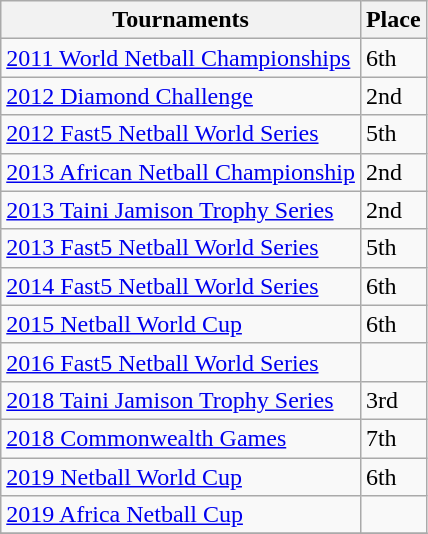<table class="wikitable collapsible">
<tr>
<th>Tournaments</th>
<th>Place</th>
</tr>
<tr>
<td><a href='#'>2011 World Netball Championships</a></td>
<td>6th</td>
</tr>
<tr>
<td><a href='#'>2012 Diamond Challenge</a></td>
<td>2nd</td>
</tr>
<tr>
<td><a href='#'>2012 Fast5 Netball World Series</a></td>
<td>5th</td>
</tr>
<tr>
<td><a href='#'>2013 African Netball Championship</a></td>
<td>2nd</td>
</tr>
<tr>
<td><a href='#'>2013 Taini Jamison Trophy Series</a></td>
<td>2nd</td>
</tr>
<tr>
<td><a href='#'>2013 Fast5 Netball World Series</a></td>
<td>5th</td>
</tr>
<tr>
<td><a href='#'>2014 Fast5 Netball World Series</a></td>
<td>6th</td>
</tr>
<tr>
<td><a href='#'>2015 Netball World Cup</a></td>
<td>6th</td>
</tr>
<tr>
<td><a href='#'>2016 Fast5 Netball World Series</a></td>
<td></td>
</tr>
<tr>
<td><a href='#'>2018 Taini Jamison Trophy Series</a></td>
<td>3rd</td>
</tr>
<tr>
<td><a href='#'>2018 Commonwealth Games</a></td>
<td>7th</td>
</tr>
<tr>
<td><a href='#'>2019 Netball World Cup</a></td>
<td>6th</td>
</tr>
<tr>
<td><a href='#'>2019 Africa Netball Cup</a></td>
<td></td>
</tr>
<tr>
</tr>
</table>
